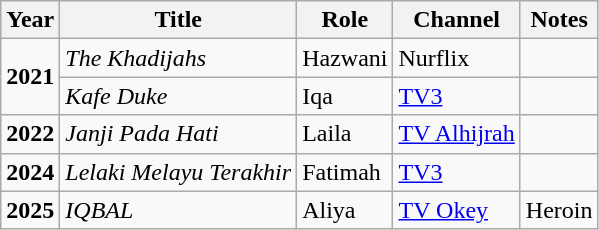<table class="wikitable">
<tr>
<th>Year</th>
<th>Title</th>
<th>Role</th>
<th>Channel</th>
<th>Notes</th>
</tr>
<tr>
<td rowspan="2"><strong>2021</strong></td>
<td><em>The Khadijahs</em></td>
<td>Hazwani</td>
<td>Nurflix</td>
<td></td>
</tr>
<tr>
<td><em>Kafe Duke</em></td>
<td>Iqa</td>
<td><a href='#'>TV3</a></td>
<td></td>
</tr>
<tr>
<td><strong>2022</strong></td>
<td><em>Janji Pada Hati</em></td>
<td>Laila</td>
<td><a href='#'>TV Alhijrah</a></td>
<td></td>
</tr>
<tr>
<td><strong>2024</strong></td>
<td><em>Lelaki Melayu Terakhir</em></td>
<td>Fatimah</td>
<td><a href='#'>TV3</a></td>
<td></td>
</tr>
<tr>
<td><strong>2025</strong></td>
<td><em>IQBAL</em></td>
<td>Aliya</td>
<td><a href='#'>TV Okey</a></td>
<td>Heroin</td>
</tr>
</table>
